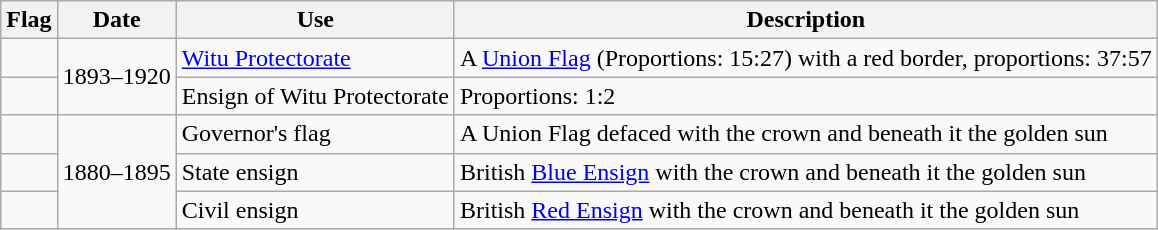<table class="wikitable">
<tr>
<th>Flag</th>
<th>Date</th>
<th>Use</th>
<th>Description</th>
</tr>
<tr>
<td></td>
<td rowspan="2">1893–1920</td>
<td><a href='#'>Witu Protectorate</a></td>
<td>A <a href='#'>Union Flag</a> (Proportions: 15:27) with a red border,  proportions: 37:57</td>
</tr>
<tr>
<td></td>
<td>Ensign of Witu Protectorate</td>
<td>Proportions: 1:2</td>
</tr>
<tr>
<td></td>
<td rowspan="3">1880–1895</td>
<td>Governor's flag</td>
<td>A Union Flag defaced with the crown and beneath it the golden sun</td>
</tr>
<tr>
<td></td>
<td>State ensign</td>
<td>British <a href='#'>Blue Ensign</a> with  the crown and beneath it the golden sun</td>
</tr>
<tr>
<td></td>
<td>Civil ensign</td>
<td>British <a href='#'>Red Ensign</a> with  the crown and beneath it the golden sun</td>
</tr>
</table>
